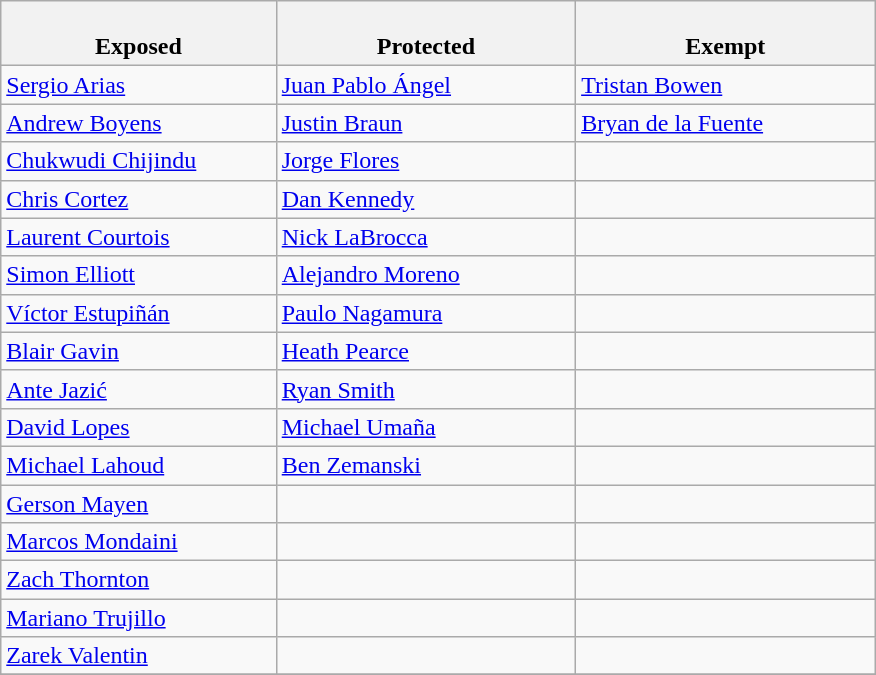<table class="wikitable">
<tr>
<th style="width:23%"><br>Exposed</th>
<th style="width:25%"><br>Protected</th>
<th style="width:25%"><br>Exempt</th>
</tr>
<tr>
<td><a href='#'>Sergio Arias</a></td>
<td><a href='#'>Juan Pablo Ángel</a></td>
<td><a href='#'>Tristan Bowen</a></td>
</tr>
<tr>
<td><a href='#'>Andrew Boyens</a></td>
<td><a href='#'>Justin Braun</a></td>
<td><a href='#'>Bryan de la Fuente</a></td>
</tr>
<tr>
<td><a href='#'>Chukwudi Chijindu</a></td>
<td><a href='#'>Jorge Flores</a></td>
<td></td>
</tr>
<tr>
<td><a href='#'>Chris Cortez</a></td>
<td><a href='#'>Dan Kennedy</a></td>
<td></td>
</tr>
<tr>
<td><a href='#'>Laurent Courtois</a></td>
<td><a href='#'>Nick LaBrocca</a></td>
<td></td>
</tr>
<tr>
<td><a href='#'>Simon Elliott</a></td>
<td><a href='#'>Alejandro Moreno</a></td>
<td></td>
</tr>
<tr>
<td><a href='#'>Víctor Estupiñán</a></td>
<td><a href='#'>Paulo Nagamura</a></td>
<td></td>
</tr>
<tr>
<td><a href='#'>Blair Gavin</a></td>
<td><a href='#'>Heath Pearce</a></td>
<td></td>
</tr>
<tr>
<td><a href='#'>Ante Jazić</a></td>
<td><a href='#'>Ryan Smith</a></td>
<td></td>
</tr>
<tr>
<td><a href='#'>David Lopes</a></td>
<td><a href='#'>Michael Umaña</a></td>
<td></td>
</tr>
<tr>
<td><a href='#'>Michael Lahoud</a></td>
<td><a href='#'>Ben Zemanski</a></td>
<td></td>
</tr>
<tr>
<td><a href='#'>Gerson Mayen</a></td>
<td></td>
<td></td>
</tr>
<tr>
<td><a href='#'>Marcos Mondaini</a></td>
<td></td>
<td></td>
</tr>
<tr>
<td><a href='#'>Zach Thornton</a></td>
<td></td>
<td></td>
</tr>
<tr>
<td><a href='#'>Mariano Trujillo</a></td>
<td></td>
<td></td>
</tr>
<tr>
<td><a href='#'>Zarek Valentin</a></td>
<td></td>
<td></td>
</tr>
<tr>
</tr>
</table>
